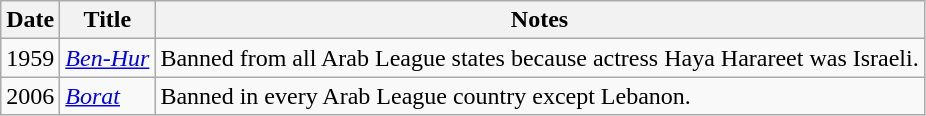<table class="wikitable sortable">
<tr>
<th>Date</th>
<th>Title</th>
<th>Notes</th>
</tr>
<tr>
<td>1959</td>
<td><em><a href='#'>Ben-Hur</a></em></td>
<td>Banned from all Arab League states because actress Haya Harareet was Israeli.</td>
</tr>
<tr>
<td>2006</td>
<td><em><a href='#'>Borat</a></em></td>
<td>Banned in every Arab League country except Lebanon.</td>
</tr>
</table>
